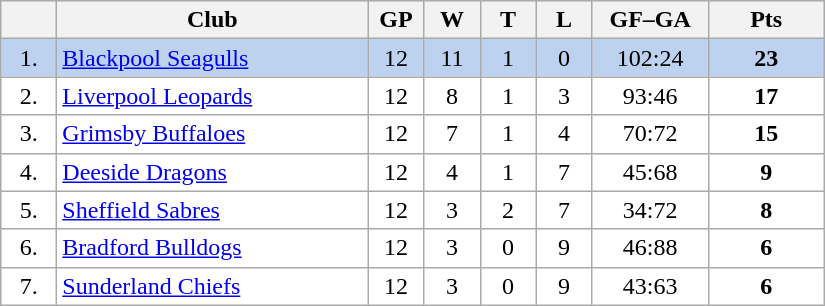<table class="wikitable">
<tr>
<th width="30"></th>
<th width="200">Club</th>
<th width="30">GP</th>
<th width="30">W</th>
<th width="30">T</th>
<th width="30">L</th>
<th width="70">GF–GA</th>
<th width="70">Pts</th>
</tr>
<tr bgcolor="#BCD2EE" align="center">
<td>1.</td>
<td align="left"><a href='#'>Blackpool Seagulls</a></td>
<td>12</td>
<td>11</td>
<td>1</td>
<td>0</td>
<td>102:24</td>
<td><strong>23</strong></td>
</tr>
<tr bgcolor="#FFFFFF" align="center">
<td>2.</td>
<td align="left"><a href='#'>Liverpool Leopards</a></td>
<td>12</td>
<td>8</td>
<td>1</td>
<td>3</td>
<td>93:46</td>
<td><strong>17</strong></td>
</tr>
<tr bgcolor="#FFFFFF" align="center">
<td>3.</td>
<td align="left"><a href='#'>Grimsby Buffaloes</a></td>
<td>12</td>
<td>7</td>
<td>1</td>
<td>4</td>
<td>70:72</td>
<td><strong>15</strong></td>
</tr>
<tr bgcolor="#FFFFFF" align="center">
<td>4.</td>
<td align="left"><a href='#'>Deeside Dragons</a></td>
<td>12</td>
<td>4</td>
<td>1</td>
<td>7</td>
<td>45:68</td>
<td><strong>9</strong></td>
</tr>
<tr bgcolor="#FFFFFF" align="center">
<td>5.</td>
<td align="left"><a href='#'>Sheffield Sabres</a></td>
<td>12</td>
<td>3</td>
<td>2</td>
<td>7</td>
<td>34:72</td>
<td><strong>8</strong></td>
</tr>
<tr bgcolor="#FFFFFF" align="center">
<td>6.</td>
<td align="left"><a href='#'>Bradford Bulldogs</a></td>
<td>12</td>
<td>3</td>
<td>0</td>
<td>9</td>
<td>46:88</td>
<td><strong>6</strong></td>
</tr>
<tr bgcolor="#FFFFFF" align="center">
<td>7.</td>
<td align="left"><a href='#'>Sunderland Chiefs</a></td>
<td>12</td>
<td>3</td>
<td>0</td>
<td>9</td>
<td>43:63</td>
<td><strong>6</strong></td>
</tr>
</table>
